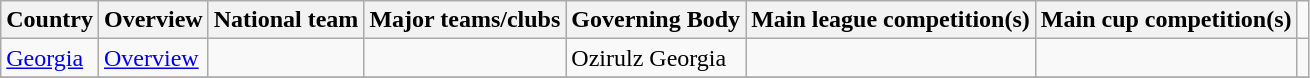<table class="wikitable">
<tr>
<th>Country</th>
<th>Overview</th>
<th>National team</th>
<th>Major teams/clubs</th>
<th>Governing Body</th>
<th>Main league competition(s)</th>
<th>Main cup competition(s)</th>
</tr>
<tr>
<td> <a href='#'>Georgia</a></td>
<td><a href='#'>Overview</a></td>
<td></td>
<td></td>
<td>Ozirulz Georgia</td>
<td></td>
<td></td>
<td></td>
</tr>
<tr>
</tr>
</table>
